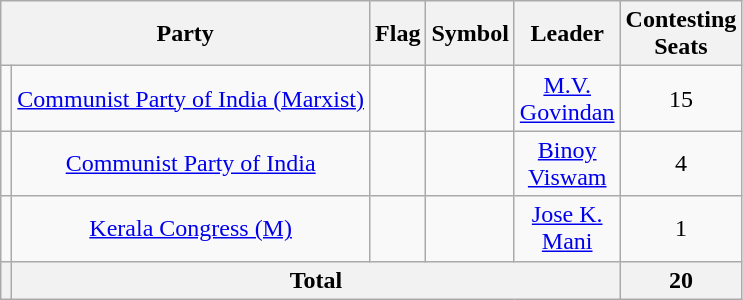<table class="wikitable" style="text-align:center">
<tr>
<th colspan="2" style="width: 40px;">Party</th>
<th style="width: 20px;">Flag</th>
<th style="width: 20px;">Symbol</th>
<th style="width: 20px;">Leader</th>
<th style="width: 10px;">Contesting Seats</th>
</tr>
<tr>
<td></td>
<td><a href='#'>Communist Party of India (Marxist)</a></td>
<td></td>
<td></td>
<td><a href='#'>M.V. Govindan</a></td>
<td>15</td>
</tr>
<tr>
<td></td>
<td><a href='#'>Communist Party of India</a></td>
<td></td>
<td></td>
<td><a href='#'>Binoy Viswam</a></td>
<td>4</td>
</tr>
<tr>
<td></td>
<td><a href='#'>Kerala Congress (M)</a></td>
<td></td>
<td></td>
<td><a href='#'>Jose K. Mani</a></td>
<td>1</td>
</tr>
<tr>
<th></th>
<th Colspan=4>Total</th>
<th>20</th>
</tr>
</table>
